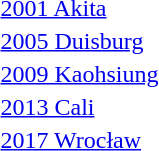<table>
<tr>
<td><a href='#'>2001 Akita</a></td>
<td></td>
<td></td>
<td></td>
</tr>
<tr>
<td><a href='#'>2005 Duisburg</a></td>
<td></td>
<td></td>
<td></td>
</tr>
<tr>
<td><a href='#'>2009 Kaohsiung</a></td>
<td></td>
<td></td>
<td></td>
</tr>
<tr>
<td><a href='#'>2013 Cali</a></td>
<td></td>
<td></td>
<td></td>
</tr>
<tr>
<td><a href='#'>2017 Wrocław</a></td>
<td></td>
<td></td>
<td></td>
</tr>
</table>
